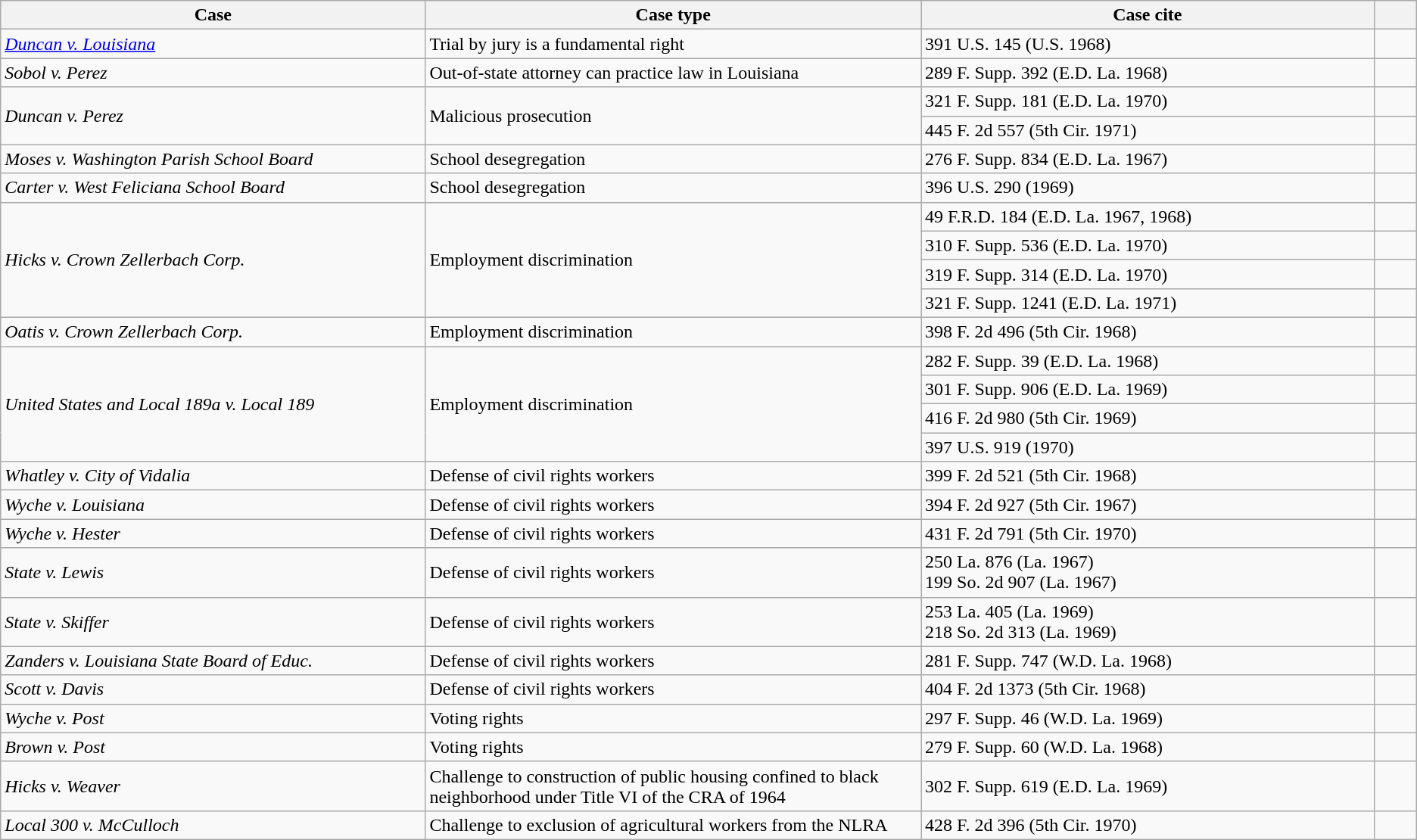<table class="wikitable sortable">
<tr>
<th scope="col" style="width: 30%;">Case</th>
<th scope="col" style="width: 35%;">Case type</th>
<th scope="col" style="width: 32%;">Case cite</th>
<th scope="col" style="width: 3%;" class="unsortable"></th>
</tr>
<tr>
<td><em><a href='#'>Duncan v. Louisiana</a></em></td>
<td>Trial by jury is a fundamental right</td>
<td data-sort-value="391US145">391 U.S. 145 (U.S. 1968)</td>
<td></td>
</tr>
<tr>
<td><em>Sobol v. Perez</em></td>
<td>Out-of-state attorney can practice law in Louisiana</td>
<td data-sort-value="289FSupp392">289 F. Supp. 392 (E.D. La. 1968)</td>
<td></td>
</tr>
<tr>
<td rowspan="2"><em>Duncan v. Perez</em></td>
<td rowspan="2">Malicious prosecution</td>
<td data-sort-value="321FSupp181">321 F. Supp. 181 (E.D. La. 1970)</td>
<td></td>
</tr>
<tr>
<td data-sort-value="445F2d557">445 F. 2d 557 (5th Cir. 1971)</td>
<td></td>
</tr>
<tr>
<td><em>Moses v. Washington Parish School Board</em></td>
<td>School desegregation</td>
<td data-sort-value="276FSupp834">276 F. Supp. 834 (E.D. La. 1967)</td>
<td></td>
</tr>
<tr>
<td><em>Carter v. West Feliciana School Board</em></td>
<td>School desegregation</td>
<td data-sort-value="396US290">396 U.S. 290 (1969)</td>
<td></td>
</tr>
<tr>
<td rowspan="4"><em>Hicks v. Crown Zellerbach Corp.</em></td>
<td rowspan="4">Employment discrimination</td>
<td data-sort-value="49FRD184">49 F.R.D. 184 (E.D. La. 1967, 1968)</td>
<td></td>
</tr>
<tr>
<td data-sort-value="310FSupp536">310 F. Supp. 536 (E.D. La. 1970)</td>
<td></td>
</tr>
<tr>
<td data-sort-value="319FSupp314">319 F. Supp. 314 (E.D. La. 1970)</td>
<td></td>
</tr>
<tr>
<td data-sort-value="321FSupp1241">321 F. Supp. 1241 (E.D. La. 1971)</td>
<td></td>
</tr>
<tr>
<td><em>Oatis v. Crown Zellerbach Corp.</em></td>
<td>Employment discrimination</td>
<td data-sort-value="398F2d496">398 F. 2d 496 (5th Cir. 1968)</td>
<td></td>
</tr>
<tr>
<td rowspan="4"><em>United States and Local 189a v. Local 189</em></td>
<td rowspan="4">Employment discrimination</td>
<td data-sort-value="282FSupp39">282 F. Supp. 39 (E.D. La. 1968)</td>
<td></td>
</tr>
<tr>
<td data-sort-value="301FSupp906">301 F. Supp. 906 (E.D. La. 1969)</td>
<td></td>
</tr>
<tr>
<td data-sort-value="416F2d980">416 F. 2d 980 (5th Cir. 1969)</td>
<td></td>
</tr>
<tr>
<td data-sort-value="397US919">397 U.S. 919 (1970)</td>
<td></td>
</tr>
<tr>
<td><em>Whatley v. City of Vidalia</em></td>
<td>Defense of civil rights workers</td>
<td data-sort-value="399F2d521">399 F. 2d 521 (5th Cir. 1968)</td>
<td></td>
</tr>
<tr>
<td><em>Wyche v. Louisiana</em></td>
<td>Defense of civil rights workers</td>
<td data-sort-value="394F2d927">394 F. 2d 927 (5th Cir. 1967)</td>
<td></td>
</tr>
<tr>
<td><em>Wyche v. Hester</em></td>
<td>Defense of civil rights workers</td>
<td data-sort-value="431F2d791">431 F. 2d 791 (5th Cir. 1970)</td>
<td></td>
</tr>
<tr>
<td><em>State v. Lewis</em></td>
<td>Defense of civil rights workers</td>
<td data-sort-value="250La876">250 La. 876 (La. 1967)<br>199 So. 2d 907 (La. 1967)</td>
<td><br></td>
</tr>
<tr>
<td><em>State v. Skiffer</em></td>
<td>Defense of civil rights workers</td>
<td data-sort-value="253La405">253 La. 405  (La. 1969)<br>218 So. 2d 313 (La. 1969)</td>
<td><br></td>
</tr>
<tr>
<td><em>Zanders v. Louisiana State Board of Educ.</em></td>
<td>Defense of civil rights workers</td>
<td data-sort-value="281FSupp747">281 F. Supp. 747 (W.D. La. 1968)</td>
<td></td>
</tr>
<tr>
<td><em>Scott v. Davis</em></td>
<td>Defense of civil rights workers</td>
<td data-sort-value="404F2d1373">404 F. 2d 1373 (5th Cir. 1968)</td>
<td></td>
</tr>
<tr>
<td><em>Wyche v. Post</em></td>
<td>Voting rights</td>
<td data-sort-value="297FSupp46">297 F. Supp. 46 (W.D. La. 1969)</td>
<td></td>
</tr>
<tr>
<td><em>Brown v. Post</em></td>
<td>Voting rights</td>
<td data-sort-value="279FSupp60">279 F. Supp. 60 (W.D. La. 1968)</td>
<td></td>
</tr>
<tr>
<td><em>Hicks v. Weaver</em></td>
<td>Challenge to construction of public housing confined to black neighborhood under Title VI of the CRA of 1964</td>
<td data-sort-value="302FSupp619">302 F. Supp. 619 (E.D. La. 1969)</td>
<td></td>
</tr>
<tr>
<td><em>Local 300 v. McCulloch</em></td>
<td>Challenge to exclusion of agricultural workers from the NLRA</td>
<td data-sort-value="428F2d396">428 F. 2d 396 (5th Cir. 1970)</td>
<td></td>
</tr>
</table>
